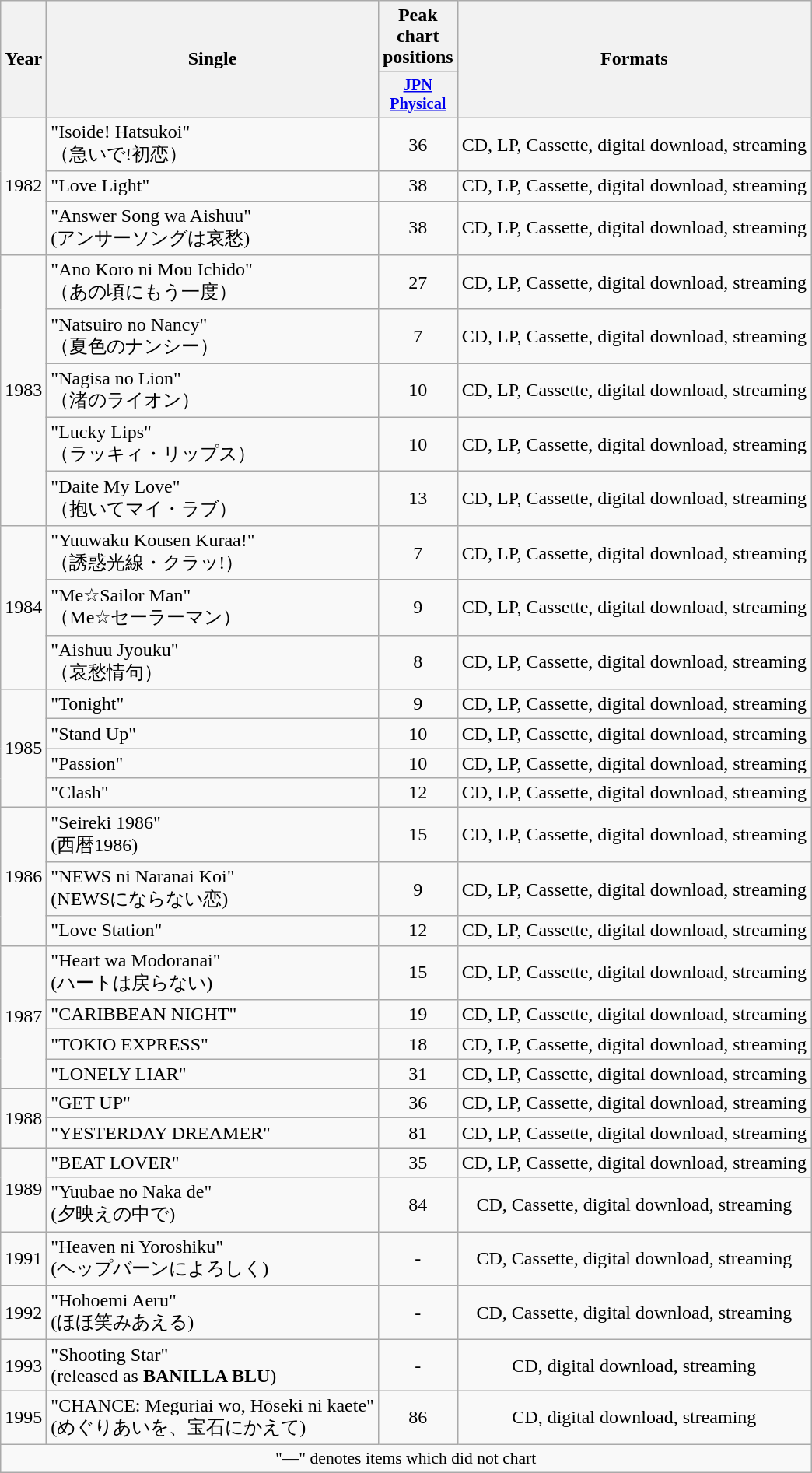<table class="wikitable plainrowheaders" style="text-align:center;">
<tr>
<th scope="col" rowspan="2">Year</th>
<th scope="col" rowspan="2">Single</th>
<th scope="col" rowspan="1">Peak chart positions</th>
<th scope="col" rowspan="2">Formats</th>
</tr>
<tr>
<th scope="col" style="width:2.5em;font-size:85%;"><a href='#'>JPN<br>Physical</a><br></th>
</tr>
<tr>
<td rowspan="3">1982</td>
<td style="text-align:left;">"Isoide! Hatsukoi"<br>（急いで!初恋）</td>
<td>36</td>
<td>CD, LP, Cassette, digital download, streaming</td>
</tr>
<tr>
<td style="text-align:left;">"Love Light"<br></td>
<td>38</td>
<td>CD, LP, Cassette, digital download, streaming</td>
</tr>
<tr>
<td style="text-align:left;">"Answer Song wa Aishuu"<br> (アンサーソングは哀愁)</td>
<td>38</td>
<td>CD, LP, Cassette, digital download, streaming</td>
</tr>
<tr>
<td rowspan="5">1983</td>
<td style="text-align:left;">"Ano Koro ni Mou Ichido"<br>（あの頃にもう一度）</td>
<td>27</td>
<td>CD, LP, Cassette, digital download, streaming</td>
</tr>
<tr>
<td style="text-align:left;">"Natsuiro no Nancy"<br>（夏色のナンシー）</td>
<td>7</td>
<td>CD, LP, Cassette, digital download, streaming</td>
</tr>
<tr>
<td style="text-align:left;">"Nagisa no Lion"<br>（渚のライオン）</td>
<td>10</td>
<td>CD, LP, Cassette, digital download, streaming</td>
</tr>
<tr>
<td style="text-align:left;">"Lucky Lips"<br>（ラッキィ・リップス）</td>
<td>10</td>
<td>CD, LP, Cassette, digital download, streaming</td>
</tr>
<tr>
<td style="text-align:left;">"Daite My Love"<br>（抱いてマイ・ラブ）</td>
<td>13</td>
<td>CD, LP, Cassette, digital download, streaming</td>
</tr>
<tr>
<td rowspan="3">1984</td>
<td style="text-align:left;">"Yuuwaku Kousen Kuraa!"<br>（誘惑光線・クラッ!）</td>
<td>7</td>
<td>CD, LP, Cassette, digital download, streaming</td>
</tr>
<tr>
<td style="text-align:left;">"Me☆Sailor Man"<br>（Me☆セーラーマン）</td>
<td>9</td>
<td>CD, LP, Cassette, digital download, streaming</td>
</tr>
<tr>
<td style="text-align:left;">"Aishuu Jyouku"<br>（哀愁情句）</td>
<td>8</td>
<td>CD, LP, Cassette, digital download, streaming</td>
</tr>
<tr>
<td rowspan="4">1985</td>
<td style="text-align:left;">"Tonight"<br></td>
<td>9</td>
<td>CD, LP, Cassette, digital download, streaming</td>
</tr>
<tr>
<td style="text-align:left;">"Stand Up"<br></td>
<td>10</td>
<td>CD, LP, Cassette, digital download, streaming</td>
</tr>
<tr>
<td style="text-align:left;">"Passion"<br></td>
<td>10</td>
<td>CD, LP, Cassette, digital download, streaming</td>
</tr>
<tr>
<td style="text-align:left;">"Clash"<br></td>
<td>12</td>
<td>CD, LP, Cassette, digital download, streaming</td>
</tr>
<tr>
<td rowspan="3">1986</td>
<td style="text-align:left;">"Seireki 1986"<br> (西暦1986)</td>
<td>15</td>
<td>CD, LP, Cassette, digital download, streaming</td>
</tr>
<tr>
<td style="text-align:left;">"NEWS ni Naranai Koi"<br> (NEWSにならない恋)</td>
<td>9</td>
<td>CD, LP, Cassette, digital download, streaming</td>
</tr>
<tr>
<td style="text-align:left;">"Love Station"<br></td>
<td>12</td>
<td>CD, LP, Cassette, digital download, streaming</td>
</tr>
<tr>
<td rowspan="4">1987</td>
<td style="text-align:left;">"Heart wa Modoranai"<br> (ハートは戻らない)</td>
<td>15</td>
<td>CD, LP, Cassette, digital download, streaming</td>
</tr>
<tr>
<td style="text-align:left;">"CARIBBEAN NIGHT"<br></td>
<td>19</td>
<td>CD, LP, Cassette, digital download, streaming</td>
</tr>
<tr>
<td style="text-align:left;">"TOKIO EXPRESS"<br></td>
<td>18</td>
<td>CD, LP, Cassette, digital download, streaming</td>
</tr>
<tr>
<td style="text-align:left;">"LONELY LIAR"<br></td>
<td>31</td>
<td>CD, LP, Cassette, digital download, streaming</td>
</tr>
<tr>
<td rowspan="2">1988</td>
<td style="text-align:left;">"GET UP"<br></td>
<td>36</td>
<td>CD, LP, Cassette, digital download, streaming</td>
</tr>
<tr>
<td style="text-align:left;">"YESTERDAY DREAMER"<br></td>
<td>81</td>
<td>CD, LP, Cassette, digital download, streaming</td>
</tr>
<tr>
<td rowspan="2">1989</td>
<td style="text-align:left;">"BEAT LOVER"<br></td>
<td>35</td>
<td>CD, LP, Cassette, digital download, streaming</td>
</tr>
<tr>
<td style="text-align:left;">"Yuubae no Naka de"<br> (夕映えの中で)</td>
<td>84</td>
<td>CD, Cassette, digital download, streaming</td>
</tr>
<tr>
<td rowspan="1">1991</td>
<td style="text-align:left;">"Heaven ni Yoroshiku"<br>(ヘップバーンによろしく)</td>
<td>-</td>
<td>CD, Cassette, digital download, streaming</td>
</tr>
<tr>
<td rowspan="1">1992</td>
<td style="text-align:left;">"Hohoemi Aeru"<br>(ほほ笑みあえる)</td>
<td>-</td>
<td>CD, Cassette, digital download, streaming</td>
</tr>
<tr>
<td rowspan="1">1993</td>
<td style="text-align:left;">"Shooting Star"<br> (released as <strong>BANILLA BLU</strong>)</td>
<td>-</td>
<td>CD, digital download, streaming</td>
</tr>
<tr>
<td rowspan="1">1995</td>
<td style="text-align:left;">"CHANCE: Meguriai wo, Hōseki ni kaete"<br> (めぐりあいを、宝石にかえて)</td>
<td>86</td>
<td>CD, digital download, streaming</td>
</tr>
<tr>
<td colspan="11" align="center" style="font-size:90%;">"—" denotes items which did not chart</td>
</tr>
</table>
